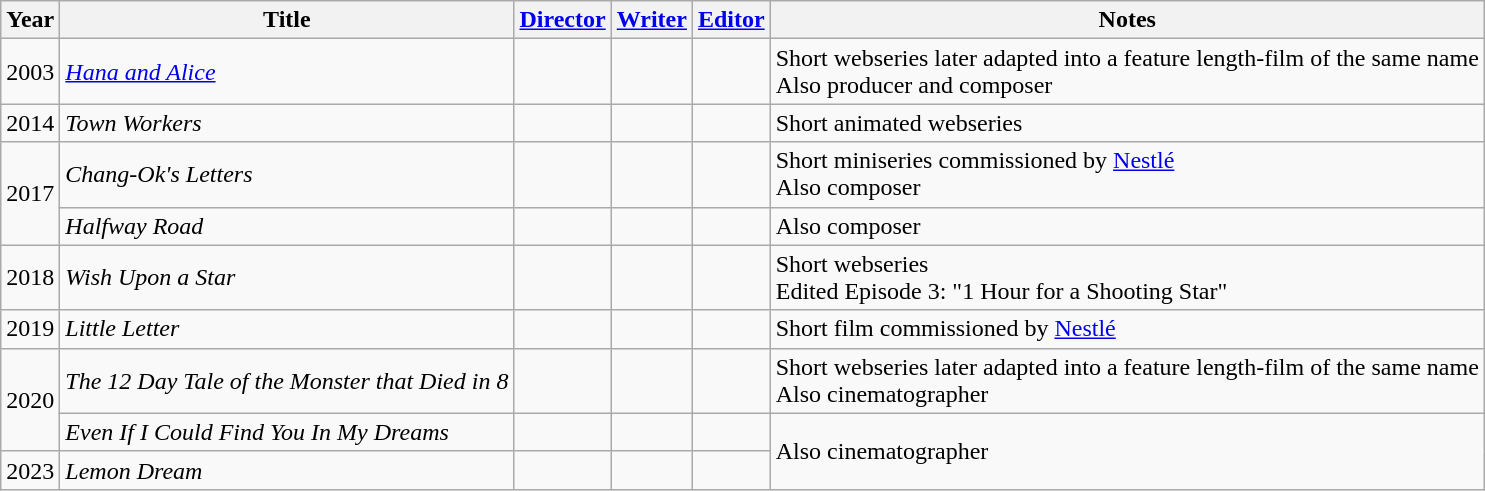<table class="wikitable sortable">
<tr>
<th>Year</th>
<th>Title</th>
<th><a href='#'>Director</a></th>
<th><a href='#'>Writer</a></th>
<th><a href='#'>Editor</a></th>
<th>Notes</th>
</tr>
<tr>
<td>2003</td>
<td><em><a href='#'>Hana and Alice</a></em></td>
<td></td>
<td></td>
<td></td>
<td>Short webseries later adapted into a feature length-film of the same name<br>Also producer and composer</td>
</tr>
<tr>
<td>2014</td>
<td><em>Town Workers</em></td>
<td></td>
<td></td>
<td></td>
<td>Short animated webseries</td>
</tr>
<tr>
<td rowspan=2>2017</td>
<td><em>Chang-Ok's Letters</em></td>
<td></td>
<td></td>
<td></td>
<td>Short miniseries commissioned by <a href='#'>Nestlé</a><br>Also composer</td>
</tr>
<tr>
<td><em>Halfway Road</em></td>
<td></td>
<td></td>
<td></td>
<td>Also composer</td>
</tr>
<tr>
<td>2018</td>
<td><em>Wish Upon a Star</em></td>
<td></td>
<td></td>
<td></td>
<td>Short webseries<br>Edited Episode 3: "1 Hour for a Shooting Star"</td>
</tr>
<tr>
<td>2019</td>
<td><em>Little Letter</em></td>
<td></td>
<td></td>
<td></td>
<td>Short film commissioned by <a href='#'>Nestlé</a></td>
</tr>
<tr>
<td rowspan=2>2020</td>
<td><em>The 12 Day Tale of the Monster that Died in 8</em></td>
<td></td>
<td></td>
<td></td>
<td>Short webseries later adapted into a feature length-film of the same name <br>Also cinematographer</td>
</tr>
<tr>
<td><em>Even If I Could Find You In My Dreams</em></td>
<td></td>
<td></td>
<td></td>
<td rowspan=2>Also cinematographer</td>
</tr>
<tr>
<td>2023</td>
<td><em>Lemon Dream</em></td>
<td></td>
<td></td>
<td></td>
</tr>
</table>
